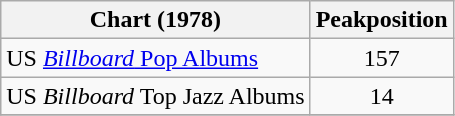<table class="wikitable sortable">
<tr>
<th>Chart (1978)</th>
<th>Peakposition</th>
</tr>
<tr>
<td>US <a href='#'><em>Billboard</em> Pop Albums</a></td>
<td align=center>157</td>
</tr>
<tr>
<td>US <em>Billboard</em> Top Jazz Albums</td>
<td align=center>14</td>
</tr>
<tr>
</tr>
</table>
